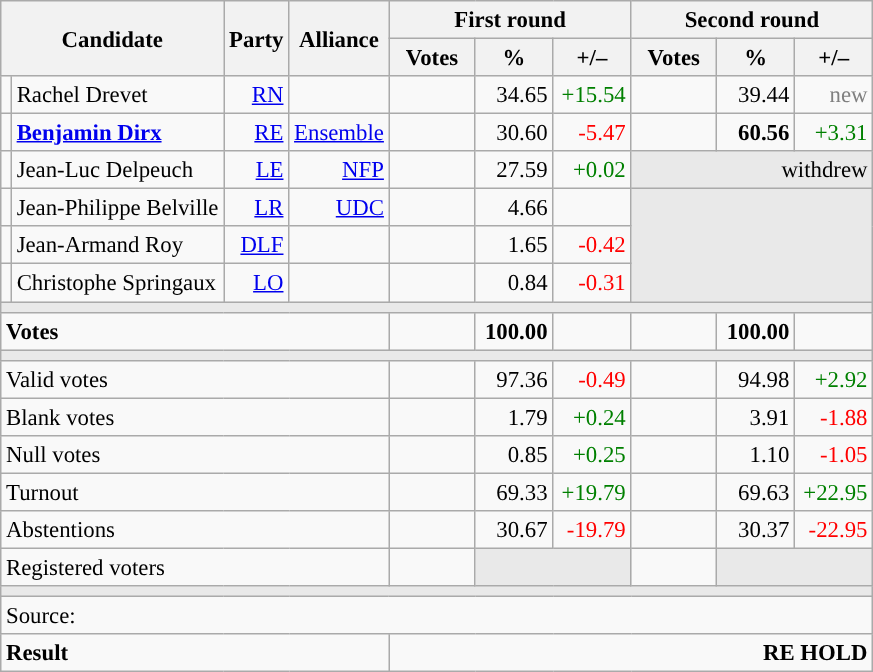<table class="wikitable" style="text-align:right;font-size:95%;">
<tr>
<th rowspan="2" colspan="2">Candidate</th>
<th colspan="1" rowspan="2">Party</th>
<th colspan="1" rowspan="2">Alliance</th>
<th colspan="3">First round</th>
<th colspan="3">Second round</th>
</tr>
<tr>
<th style="width:50px;">Votes</th>
<th style="width:45px;">%</th>
<th style="width:45px;">+/–</th>
<th style="width:50px;">Votes</th>
<th style="width:45px;">%</th>
<th style="width:45px;">+/–</th>
</tr>
<tr>
<td style="background:"></td>
<td style="text-align:left;">Rachel Drevet</td>
<td><a href='#'>RN</a></td>
<td></td>
<td></td>
<td>34.65</td>
<td style="color:green;">+15.54</td>
<td></td>
<td>39.44</td>
<td style="color:grey;">new</td>
</tr>
<tr>
<td style="background:"></td>
<td style="text-align:left;"><strong><a href='#'>Benjamin Dirx</a></strong></td>
<td><a href='#'>RE</a></td>
<td><a href='#'>Ensemble</a></td>
<td></td>
<td>30.60</td>
<td style="color:red;">-5.47</td>
<td><strong></strong></td>
<td><strong>60.56</strong></td>
<td style="color:green;">+3.31</td>
</tr>
<tr>
<td style="background:"></td>
<td style="text-align:left;">Jean-Luc Delpeuch</td>
<td><a href='#'>LE</a></td>
<td><a href='#'>NFP</a></td>
<td></td>
<td>27.59</td>
<td style="color:green;">+0.02</td>
<td colspan="3" style="background:#E9E9E9;">withdrew</td>
</tr>
<tr>
<td style="background:"></td>
<td style="text-align:left;">Jean-Philippe Belville</td>
<td><a href='#'>LR</a></td>
<td><a href='#'>UDC</a></td>
<td></td>
<td>4.66</td>
<td style="color:grey;"></td>
<td colspan="3" rowspan="3" style="background:#E9E9E9;"></td>
</tr>
<tr>
<td style="background:"></td>
<td style="text-align:left;">Jean-Armand Roy</td>
<td><a href='#'>DLF</a></td>
<td></td>
<td></td>
<td>1.65</td>
<td style="color:red;">-0.42</td>
</tr>
<tr>
<td style="background:"></td>
<td style="text-align:left;">Christophe Springaux</td>
<td><a href='#'>LO</a></td>
<td></td>
<td></td>
<td>0.84</td>
<td style="color:red;">-0.31</td>
</tr>
<tr>
<td colspan="10" style="background:#E9E9E9;"></td>
</tr>
<tr style="font-weight:bold;">
<td colspan="4" style="text-align:left;">Votes</td>
<td></td>
<td>100.00</td>
<td></td>
<td></td>
<td>100.00</td>
<td></td>
</tr>
<tr>
<td colspan="10" style="background:#E9E9E9;"></td>
</tr>
<tr>
<td colspan="4" style="text-align:left;">Valid votes</td>
<td></td>
<td>97.36</td>
<td style="color:red;">-0.49</td>
<td></td>
<td>94.98</td>
<td style="color:green;">+2.92</td>
</tr>
<tr>
<td colspan="4" style="text-align:left;">Blank votes</td>
<td></td>
<td>1.79</td>
<td style="color:green;">+0.24</td>
<td></td>
<td>3.91</td>
<td style="color:red;">-1.88</td>
</tr>
<tr>
<td colspan="4" style="text-align:left;">Null votes</td>
<td></td>
<td>0.85</td>
<td style="color:green;">+0.25</td>
<td></td>
<td>1.10</td>
<td style="color:red;">-1.05</td>
</tr>
<tr>
<td colspan="4" style="text-align:left;">Turnout</td>
<td></td>
<td>69.33</td>
<td style="color:green;">+19.79</td>
<td></td>
<td>69.63</td>
<td style="color:green;">+22.95</td>
</tr>
<tr>
<td colspan="4" style="text-align:left;">Abstentions</td>
<td></td>
<td>30.67</td>
<td style="color:red;">-19.79</td>
<td></td>
<td>30.37</td>
<td style="color:red;">-22.95</td>
</tr>
<tr>
<td colspan="4" style="text-align:left;">Registered voters</td>
<td></td>
<td colspan="2" style="background:#E9E9E9;"></td>
<td></td>
<td colspan="2" style="background:#E9E9E9;"></td>
</tr>
<tr>
<td colspan="10" style="background:#E9E9E9;"></td>
</tr>
<tr>
<td colspan="10" style="text-align:left;">Source: </td>
</tr>
<tr style="font-weight:bold">
<td colspan="4" style="text-align:left;">Result</td>
<td colspan="6" style="background-color:">RE HOLD</td>
</tr>
</table>
